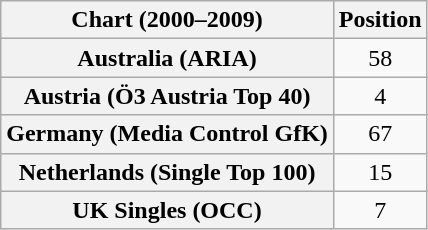<table class="wikitable sortable plainrowheaders">
<tr>
<th>Chart (2000–2009)</th>
<th>Position</th>
</tr>
<tr>
<th scope="row">Australia (ARIA)</th>
<td style="text-align:center;">58</td>
</tr>
<tr>
<th scope="row">Austria (Ö3 Austria Top 40)</th>
<td style="text-align:center;">4</td>
</tr>
<tr>
<th scope="row">Germany (Media Control GfK)</th>
<td style="text-align:center;">67</td>
</tr>
<tr>
<th scope="row">Netherlands (Single Top 100)</th>
<td style="text-align:center;">15</td>
</tr>
<tr>
<th scope="row">UK Singles (OCC)</th>
<td style="text-align:center;">7</td>
</tr>
</table>
